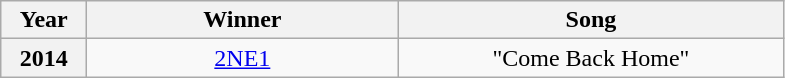<table class="wikitable plainrowheaders" style="text-align: center">
<tr>
<th scope="col" width="50">Year</th>
<th scope="col" width="200">Winner</th>
<th scope="col" width="250">Song</th>
</tr>
<tr>
<th scope="row" style="text-align:center;">2014</th>
<td><a href='#'>2NE1</a></td>
<td>"Come Back Home"</td>
</tr>
</table>
